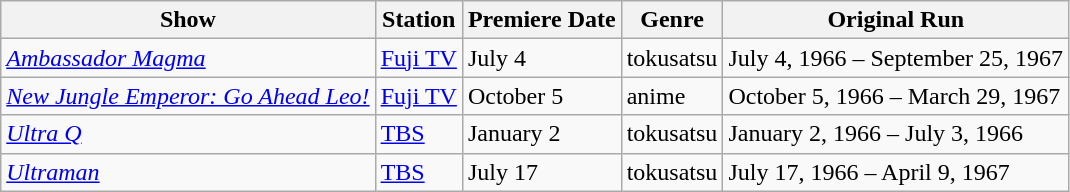<table class="wikitable sortable">
<tr>
<th>Show</th>
<th>Station</th>
<th>Premiere Date</th>
<th>Genre</th>
<th>Original Run</th>
</tr>
<tr>
<td><em><a href='#'>Ambassador Magma</a></em></td>
<td><a href='#'>Fuji TV</a></td>
<td>July 4</td>
<td>tokusatsu</td>
<td>July 4, 1966 – September 25, 1967</td>
</tr>
<tr>
<td><em><a href='#'>New Jungle Emperor: Go Ahead Leo!</a></em></td>
<td><a href='#'>Fuji TV</a></td>
<td>October 5</td>
<td>anime</td>
<td>October 5, 1966 – March 29, 1967</td>
</tr>
<tr>
<td><em><a href='#'>Ultra Q</a></em></td>
<td><a href='#'>TBS</a></td>
<td>January 2</td>
<td>tokusatsu</td>
<td>January 2, 1966 – July 3, 1966</td>
</tr>
<tr>
<td><em><a href='#'>Ultraman</a></em></td>
<td><a href='#'>TBS</a></td>
<td>July 17</td>
<td>tokusatsu</td>
<td>July 17, 1966 – April 9, 1967</td>
</tr>
</table>
